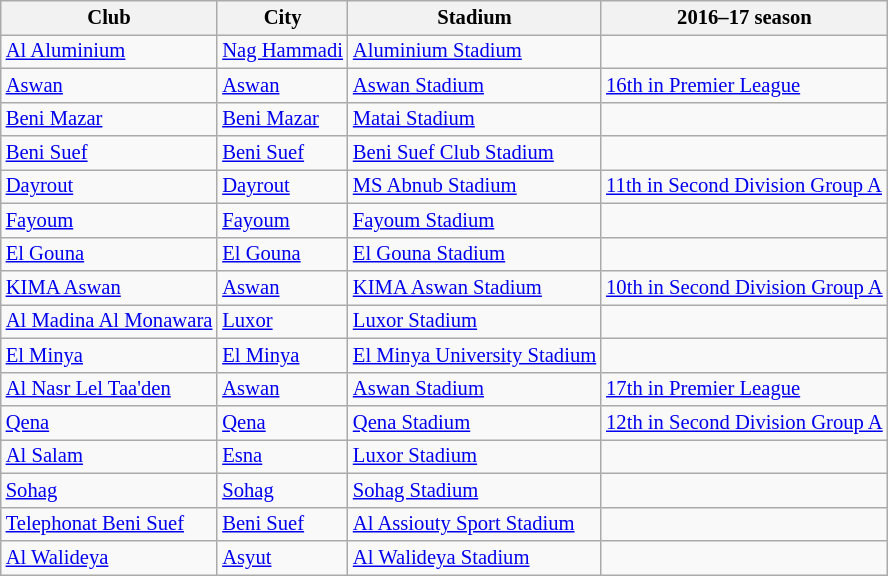<table class="wikitable sortable" style="font-size:86%">
<tr>
<th>Club</th>
<th>City</th>
<th>Stadium</th>
<th>2016–17 season</th>
</tr>
<tr>
<td><a href='#'>Al Aluminium</a></td>
<td><a href='#'>Nag Hammadi</a></td>
<td><a href='#'>Aluminium Stadium</a></td>
<td></td>
</tr>
<tr>
<td><a href='#'>Aswan</a></td>
<td><a href='#'>Aswan</a></td>
<td><a href='#'>Aswan Stadium</a></td>
<td><a href='#'>16th in Premier League</a></td>
</tr>
<tr>
<td><a href='#'>Beni Mazar</a></td>
<td><a href='#'>Beni Mazar</a></td>
<td><a href='#'>Matai Stadium</a></td>
<td></td>
</tr>
<tr>
<td><a href='#'>Beni Suef</a></td>
<td><a href='#'>Beni Suef</a></td>
<td><a href='#'>Beni Suef Club Stadium</a></td>
<td></td>
</tr>
<tr>
<td><a href='#'>Dayrout</a></td>
<td><a href='#'>Dayrout</a></td>
<td><a href='#'>MS Abnub Stadium</a></td>
<td><a href='#'>11th in Second Division Group A</a></td>
</tr>
<tr>
<td><a href='#'>Fayoum</a></td>
<td><a href='#'>Fayoum</a></td>
<td><a href='#'>Fayoum Stadium</a></td>
<td></td>
</tr>
<tr>
<td><a href='#'>El Gouna</a></td>
<td><a href='#'>El Gouna</a></td>
<td><a href='#'>El Gouna Stadium</a></td>
<td></td>
</tr>
<tr>
<td><a href='#'>KIMA Aswan</a></td>
<td><a href='#'>Aswan</a></td>
<td><a href='#'>KIMA Aswan Stadium</a></td>
<td><a href='#'>10th in Second Division Group A</a></td>
</tr>
<tr>
<td><a href='#'>Al Madina Al Monawara</a></td>
<td><a href='#'>Luxor</a></td>
<td><a href='#'>Luxor Stadium</a></td>
<td></td>
</tr>
<tr>
<td><a href='#'>El Minya</a></td>
<td><a href='#'>El Minya</a></td>
<td><a href='#'>El Minya University Stadium</a></td>
<td></td>
</tr>
<tr>
<td><a href='#'>Al Nasr Lel Taa'den</a></td>
<td><a href='#'>Aswan</a></td>
<td><a href='#'>Aswan Stadium</a></td>
<td><a href='#'>17th in Premier League</a></td>
</tr>
<tr>
<td><a href='#'>Qena</a></td>
<td><a href='#'>Qena</a></td>
<td><a href='#'>Qena Stadium</a></td>
<td><a href='#'>12th in Second Division Group A</a></td>
</tr>
<tr>
<td><a href='#'>Al Salam</a></td>
<td><a href='#'>Esna</a></td>
<td><a href='#'>Luxor Stadium</a></td>
<td></td>
</tr>
<tr>
<td><a href='#'>Sohag</a></td>
<td><a href='#'>Sohag</a></td>
<td><a href='#'>Sohag Stadium</a></td>
<td></td>
</tr>
<tr>
<td><a href='#'>Telephonat Beni Suef</a></td>
<td><a href='#'>Beni Suef</a></td>
<td><a href='#'>Al Assiouty Sport Stadium</a></td>
<td></td>
</tr>
<tr>
<td><a href='#'>Al Walideya</a></td>
<td><a href='#'>Asyut</a></td>
<td><a href='#'>Al Walideya Stadium</a></td>
<td></td>
</tr>
</table>
